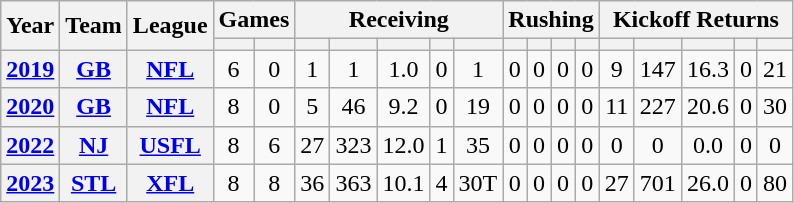<table class="wikitable" style="text-align:center;">
<tr>
<th rowspan="2">Year</th>
<th rowspan="2">Team</th>
<th rowspan="2">League</th>
<th colspan="2">Games</th>
<th colspan="5">Receiving</th>
<th colspan="4">Rushing</th>
<th colspan="5">Kickoff Returns</th>
</tr>
<tr>
<th></th>
<th></th>
<th></th>
<th></th>
<th></th>
<th></th>
<th></th>
<th></th>
<th></th>
<th></th>
<th></th>
<th></th>
<th></th>
<th></th>
<th></th>
<th></th>
</tr>
<tr>
<th><a href='#'>2019</a></th>
<th><a href='#'>GB</a></th>
<th><a href='#'>NFL</a></th>
<td>6</td>
<td>0</td>
<td>1</td>
<td>1</td>
<td>1.0</td>
<td>0</td>
<td>1</td>
<td>0</td>
<td>0</td>
<td>0</td>
<td>0</td>
<td>9</td>
<td>147</td>
<td>16.3</td>
<td>0</td>
<td>21</td>
</tr>
<tr>
<th><a href='#'>2020</a></th>
<th><a href='#'>GB</a></th>
<th><a href='#'>NFL</a></th>
<td>8</td>
<td>0</td>
<td>5</td>
<td>46</td>
<td>9.2</td>
<td>0</td>
<td>19</td>
<td>0</td>
<td>0</td>
<td>0</td>
<td>0</td>
<td>11</td>
<td>227</td>
<td>20.6</td>
<td>0</td>
<td>30</td>
</tr>
<tr>
<th><a href='#'>2022</a></th>
<th><a href='#'>NJ</a></th>
<th><a href='#'>USFL</a></th>
<td>8</td>
<td>6</td>
<td>27</td>
<td>323</td>
<td>12.0</td>
<td>1</td>
<td>35</td>
<td>0</td>
<td>0</td>
<td>0</td>
<td>0</td>
<td>0</td>
<td>0</td>
<td>0.0</td>
<td>0</td>
<td>0</td>
</tr>
<tr>
<th><a href='#'>2023</a></th>
<th><a href='#'>STL</a></th>
<th><a href='#'>XFL</a></th>
<td>8</td>
<td>8</td>
<td>36</td>
<td>363</td>
<td>10.1</td>
<td>4</td>
<td>30T</td>
<td>0</td>
<td>0</td>
<td>0</td>
<td>0</td>
<td>27</td>
<td>701</td>
<td>26.0</td>
<td>0</td>
<td>80</td>
</tr>
</table>
